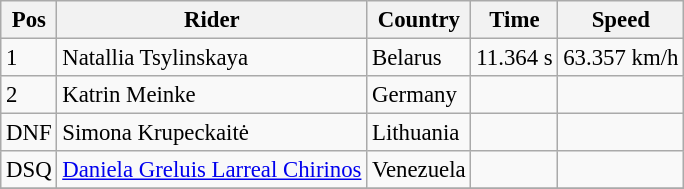<table class="wikitable" style="font-size:95%;">
<tr>
<th>Pos</th>
<th>Rider</th>
<th>Country</th>
<th>Time</th>
<th>Speed</th>
</tr>
<tr>
<td>1</td>
<td>Natallia Tsylinskaya</td>
<td>Belarus</td>
<td>11.364 s</td>
<td>63.357 km/h</td>
</tr>
<tr>
<td>2</td>
<td>Katrin Meinke</td>
<td>Germany</td>
<td></td>
<td></td>
</tr>
<tr>
<td>DNF</td>
<td>Simona Krupeckaitė</td>
<td>Lithuania</td>
<td></td>
<td></td>
</tr>
<tr>
<td>DSQ</td>
<td><a href='#'>Daniela Greluis Larreal Chirinos</a></td>
<td>Venezuela</td>
<td></td>
<td></td>
</tr>
<tr>
</tr>
</table>
